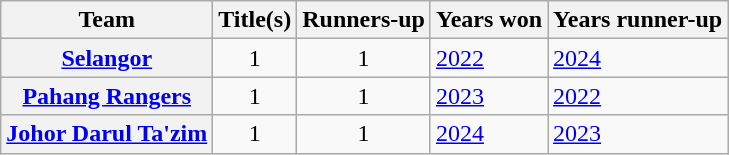<table class="wikitable plainrowheaders sortable">
<tr>
<th>Team</th>
<th>Title(s)</th>
<th>Runners-up</th>
<th>Years won</th>
<th>Years runner-up</th>
</tr>
<tr>
<th scope="row"><a href='#'>Selangor</a></th>
<td style="text-align:center">1</td>
<td style="text-align:center">1</td>
<td><a href='#'>2022</a></td>
<td><a href='#'>2024</a></td>
</tr>
<tr>
<th scope="row"><a href='#'>Pahang Rangers</a></th>
<td style="text-align:center">1</td>
<td style="text-align:center">1</td>
<td><a href='#'>2023</a></td>
<td><a href='#'>2022</a></td>
</tr>
<tr>
<th scope="row"><a href='#'>Johor Darul Ta'zim</a></th>
<td style="text-align:center">1</td>
<td style="text-align:center">1</td>
<td><a href='#'>2024</a></td>
<td><a href='#'>2023</a></td>
</tr>
</table>
